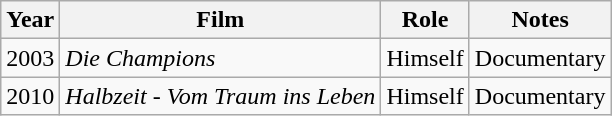<table class="wikitable sortable">
<tr>
<th>Year</th>
<th>Film</th>
<th>Role</th>
<th class="unsortable">Notes</th>
</tr>
<tr>
<td>2003</td>
<td><em>Die Champions</em></td>
<td>Himself</td>
<td>Documentary</td>
</tr>
<tr>
<td>2010</td>
<td><em>Halbzeit - Vom Traum ins Leben</em></td>
<td>Himself</td>
<td>Documentary</td>
</tr>
</table>
